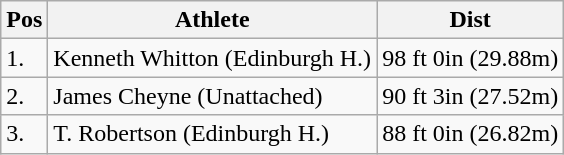<table class="wikitable">
<tr>
<th>Pos</th>
<th>Athlete</th>
<th>Dist</th>
</tr>
<tr>
<td>1.</td>
<td>Kenneth Whitton (Edinburgh H.)</td>
<td>98 ft 0in (29.88m)</td>
</tr>
<tr>
<td>2.</td>
<td>James Cheyne (Unattached)</td>
<td>90 ft 3in (27.52m)</td>
</tr>
<tr>
<td>3.</td>
<td>T. Robertson (Edinburgh H.)</td>
<td>88 ft 0in (26.82m)</td>
</tr>
</table>
